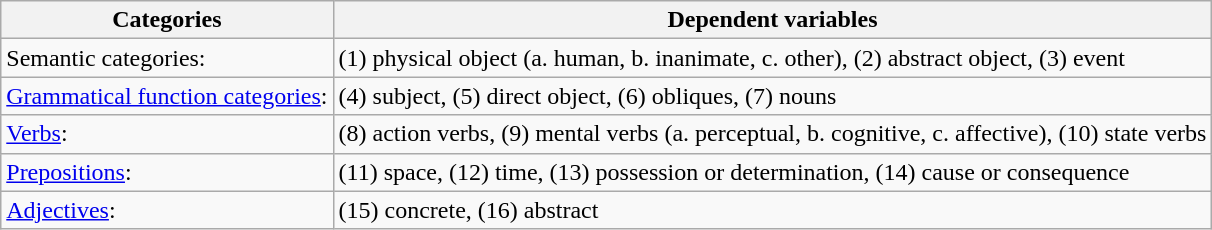<table class="wikitable">
<tr>
<th>Categories</th>
<th>Dependent variables</th>
</tr>
<tr>
<td>Semantic categories:</td>
<td>(1) physical object (a. human, b. inanimate, c. other), (2) abstract object, (3) event</td>
</tr>
<tr>
<td><a href='#'>Grammatical function categories</a>:</td>
<td>(4) subject, (5) direct object, (6) obliques, (7) nouns</td>
</tr>
<tr>
<td><a href='#'>Verbs</a>:</td>
<td>(8) action verbs, (9) mental verbs (a. perceptual, b. cognitive, c. affective), (10) state verbs</td>
</tr>
<tr>
<td><a href='#'>Prepositions</a>:</td>
<td>(11) space, (12) time, (13) possession or determination, (14) cause or consequence</td>
</tr>
<tr>
<td><a href='#'>Adjectives</a>:</td>
<td>(15) concrete, (16) abstract</td>
</tr>
</table>
